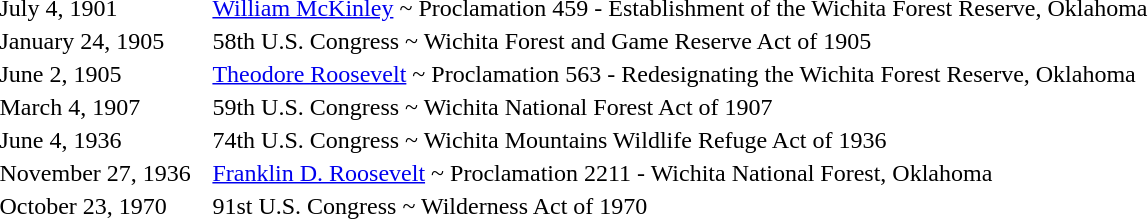<table style="width: 65%; border: none; text-align: left;">
<tr>
<td>July 4, 1901</td>
<td><a href='#'>William McKinley</a> ~ Proclamation 459 - Establishment of the Wichita Forest Reserve, Oklahoma</td>
</tr>
<tr>
<td>January 24, 1905</td>
<td>58th U.S. Congress ~ Wichita Forest and Game Reserve Act of 1905</td>
</tr>
<tr>
<td>June 2, 1905</td>
<td><a href='#'>Theodore Roosevelt</a> ~ Proclamation 563 - Redesignating the Wichita Forest Reserve, Oklahoma</td>
</tr>
<tr>
<td>March 4, 1907</td>
<td>59th U.S. Congress ~ Wichita National Forest Act of 1907</td>
</tr>
<tr>
<td>June 4, 1936</td>
<td>74th U.S. Congress ~ Wichita Mountains Wildlife Refuge Act of 1936</td>
</tr>
<tr>
<td>November 27, 1936</td>
<td><a href='#'>Franklin D. Roosevelt</a> ~ Proclamation 2211 - Wichita National Forest, Oklahoma</td>
</tr>
<tr>
<td>October 23, 1970</td>
<td>91st U.S. Congress ~ Wilderness Act of 1970</td>
</tr>
</table>
